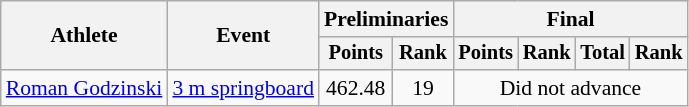<table class="wikitable" style="font-size:90%">
<tr>
<th rowspan="2">Athlete</th>
<th rowspan="2">Event</th>
<th colspan=2>Preliminaries</th>
<th colspan=4>Final</th>
</tr>
<tr style="font-size:95%">
<th>Points</th>
<th>Rank</th>
<th>Points</th>
<th>Rank</th>
<th>Total</th>
<th>Rank</th>
</tr>
<tr align=center>
<td rowspan=2><a href='#'>Roman Godzinski</a></td>
<td><a href='#'>3 m springboard</a></td>
<td align="center">462.48</td>
<td align="center">19</td>
<td colspan=4>Did not advance</td>
</tr>
</table>
